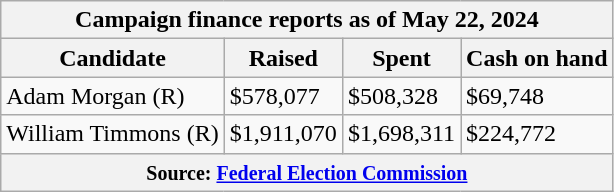<table class="wikitable sortable">
<tr>
<th colspan=4>Campaign finance reports as of May 22, 2024</th>
</tr>
<tr style="text-align:center;">
<th>Candidate</th>
<th>Raised</th>
<th>Spent</th>
<th>Cash on hand</th>
</tr>
<tr>
<td>Adam Morgan (R)</td>
<td>$578,077</td>
<td>$508,328</td>
<td>$69,748</td>
</tr>
<tr>
<td>William Timmons (R)</td>
<td>$1,911,070</td>
<td>$1,698,311</td>
<td>$224,772</td>
</tr>
<tr>
<th colspan="4"><small>Source: <a href='#'>Federal Election Commission</a></small></th>
</tr>
</table>
